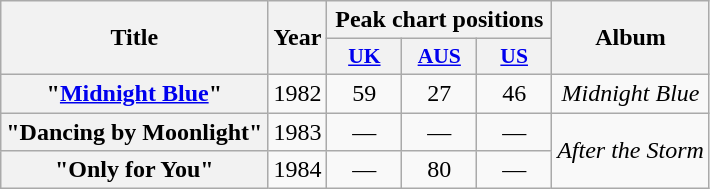<table class="wikitable plainrowheaders" style="text-align:center">
<tr>
<th scope="col" rowspan="2">Title</th>
<th scope="col" rowspan="2">Year</th>
<th scope="col" colspan="3">Peak chart positions</th>
<th scope="col" rowspan="2">Album</th>
</tr>
<tr>
<th scope="col" style="width:3em; font-size:90%"><a href='#'>UK</a><br></th>
<th scope="col" style="width:3em; font-size:90%"><a href='#'>AUS</a><br></th>
<th scope="col" style="width:3em; font-size:90%"><a href='#'>US</a><br></th>
</tr>
<tr>
<th scope="row">"<a href='#'>Midnight Blue</a>"</th>
<td>1982</td>
<td>59</td>
<td>27</td>
<td>46</td>
<td><em>Midnight Blue</em></td>
</tr>
<tr>
<th scope="row">"Dancing by Moonlight"</th>
<td>1983</td>
<td>—</td>
<td>—</td>
<td>—</td>
<td rowspan="2"><em>After the Storm</em></td>
</tr>
<tr>
<th scope="row">"Only for You"</th>
<td>1984</td>
<td>—</td>
<td>80</td>
<td>—</td>
</tr>
</table>
